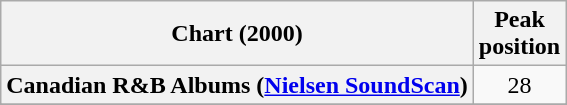<table class="wikitable sortable plainrowheaders">
<tr>
<th scope="col">Chart (2000)</th>
<th scope="col">Peak<br>position</th>
</tr>
<tr>
<th scope="row">Canadian R&B Albums (<a href='#'>Nielsen SoundScan</a>)</th>
<td style="text-align:center;">28</td>
</tr>
<tr>
</tr>
<tr>
</tr>
</table>
